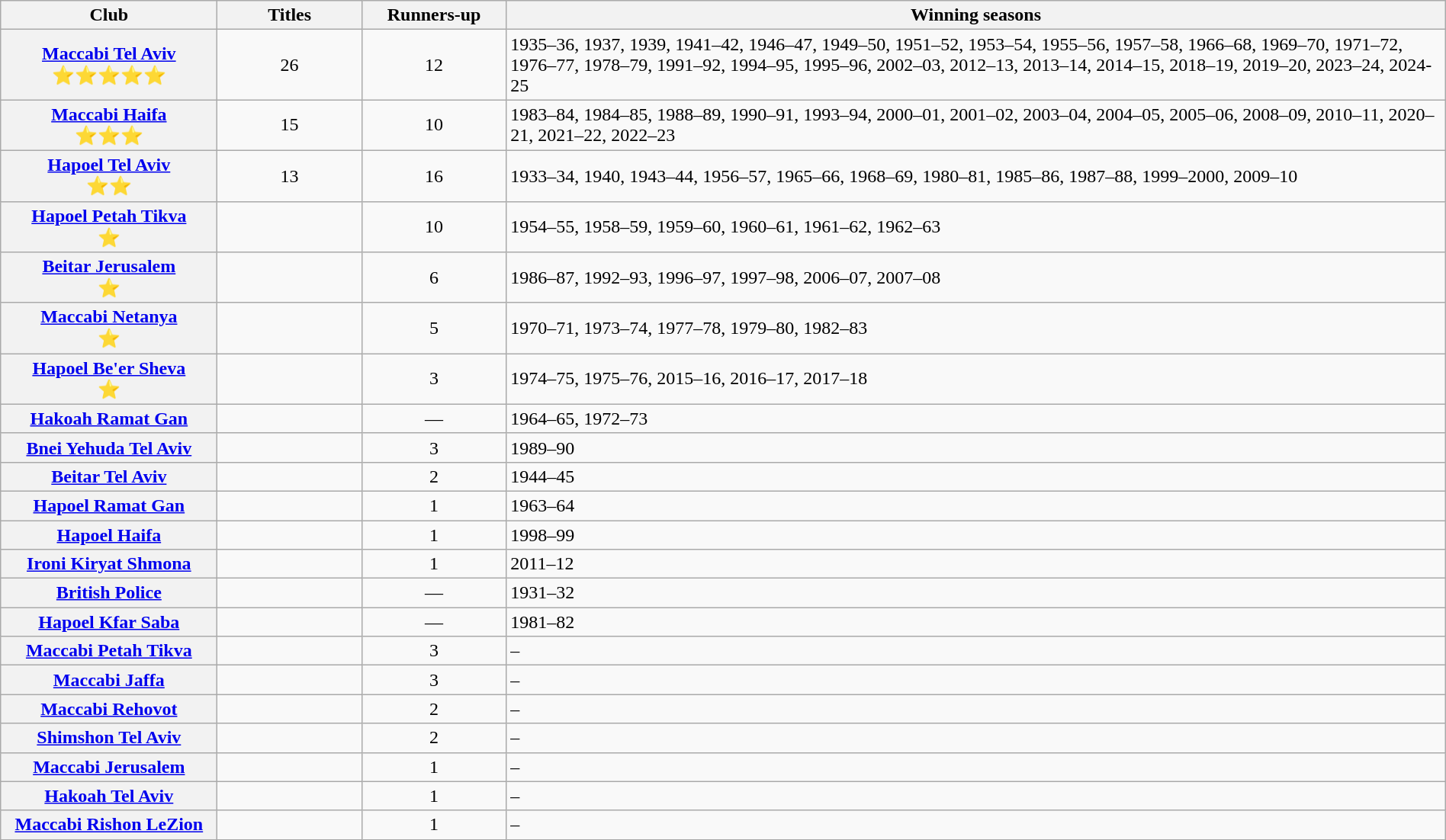<table class="wikitable sortable plainrowheaders" style="width:100%;">
<tr>
<th style="width:15%;">Club</th>
<th style="width:10%;">Titles</th>
<th style="width:10%;">Runners-up</th>
<th style="width:65%;">Winning seasons</th>
</tr>
<tr>
<th scope="row"><a href='#'>Maccabi Tel Aviv</a><br>⭐⭐⭐⭐⭐</th>
<td align="center">26</td>
<td align="center">12</td>
<td>1935–36, 1937, 1939, 1941–42, 1946–47, 1949–50, 1951–52, 1953–54, 1955–56, 1957–58, 1966–68, 1969–70, 1971–72, 1976–77, 1978–79, 1991–92, 1994–95, 1995–96, 2002–03, 2012–13, 2013–14, 2014–15, 2018–19, 2019–20, 2023–24, 2024-25</td>
</tr>
<tr>
<th scope="row"><a href='#'>Maccabi Haifa</a><br>⭐⭐⭐</th>
<td align="center">15</td>
<td align="center">10</td>
<td>1983–84, 1984–85, 1988–89, 1990–91, 1993–94, 2000–01, 2001–02, 2003–04, 2004–05, 2005–06, 2008–09, 2010–11, 2020–21, 2021–22, 2022–23</td>
</tr>
<tr>
<th scope="row"><a href='#'>Hapoel Tel Aviv</a><br>⭐⭐</th>
<td align="center">13</td>
<td align="center">16</td>
<td>1933–34, 1940, 1943–44, 1956–57, 1965–66, 1968–69, 1980–81, 1985–86, 1987–88, 1999–2000, 2009–10</td>
</tr>
<tr>
<th scope="row"><a href='#'>Hapoel Petah Tikva</a><br>⭐</th>
<td align="center"></td>
<td align="center">10</td>
<td>1954–55, 1958–59, 1959–60, 1960–61, 1961–62, 1962–63</td>
</tr>
<tr>
<th scope="row"><a href='#'>Beitar Jerusalem</a><br>⭐</th>
<td align="center"></td>
<td align="center">6</td>
<td>1986–87, 1992–93, 1996–97, 1997–98, 2006–07, 2007–08</td>
</tr>
<tr>
<th scope="row"><a href='#'>Maccabi Netanya</a><br>⭐</th>
<td align="center"></td>
<td align="center">5</td>
<td>1970–71, 1973–74, 1977–78, 1979–80, 1982–83</td>
</tr>
<tr>
<th scope="row"><a href='#'>Hapoel Be'er Sheva</a><br>⭐</th>
<td align="center"></td>
<td align="center">3</td>
<td>1974–75, 1975–76, 2015–16, 2016–17, 2017–18</td>
</tr>
<tr>
<th scope="row"><a href='#'>Hakoah Ramat Gan</a></th>
<td align="center"></td>
<td align="center">—</td>
<td>1964–65, 1972–73</td>
</tr>
<tr>
<th scope="row"><a href='#'>Bnei Yehuda Tel Aviv</a></th>
<td align="center"></td>
<td align="center">3</td>
<td>1989–90</td>
</tr>
<tr>
<th scope="row"><a href='#'>Beitar Tel Aviv</a></th>
<td align="center"></td>
<td align="center">2</td>
<td>1944–45</td>
</tr>
<tr>
<th scope="row"><a href='#'>Hapoel Ramat Gan</a></th>
<td align="center"></td>
<td align="center">1</td>
<td>1963–64</td>
</tr>
<tr>
<th scope="row"><a href='#'>Hapoel Haifa</a></th>
<td align="center"></td>
<td align="center">1</td>
<td>1998–99</td>
</tr>
<tr>
<th scope="row"><a href='#'>Ironi Kiryat Shmona</a></th>
<td align="center"></td>
<td align="center">1</td>
<td>2011–12</td>
</tr>
<tr>
<th scope="row"><a href='#'>British Police</a></th>
<td align="center"></td>
<td align="center">—</td>
<td>1931–32</td>
</tr>
<tr>
<th scope="row"><a href='#'>Hapoel Kfar Saba</a></th>
<td align="center"></td>
<td align="center">—</td>
<td>1981–82</td>
</tr>
<tr>
<th scope="row"><a href='#'>Maccabi Petah Tikva</a></th>
<td align="center"></td>
<td align="center">3</td>
<td>–</td>
</tr>
<tr>
<th scope="row"><a href='#'>Maccabi Jaffa</a></th>
<td align="center"></td>
<td align="center">3</td>
<td>–</td>
</tr>
<tr>
<th scope="row"><a href='#'>Maccabi Rehovot</a></th>
<td align="center"></td>
<td align="center">2</td>
<td>–</td>
</tr>
<tr>
<th scope="row"><a href='#'>Shimshon Tel Aviv</a></th>
<td align="center"></td>
<td align="center">2</td>
<td>–</td>
</tr>
<tr>
<th scope="row"><a href='#'>Maccabi Jerusalem</a></th>
<td align="center"></td>
<td align="center">1</td>
<td>–</td>
</tr>
<tr>
<th scope="row"><a href='#'>Hakoah Tel Aviv</a></th>
<td align="center"></td>
<td align="center">1</td>
<td>–</td>
</tr>
<tr>
<th scope="row"><a href='#'>Maccabi Rishon LeZion</a></th>
<td align="center"></td>
<td align="center">1</td>
<td>–</td>
</tr>
</table>
